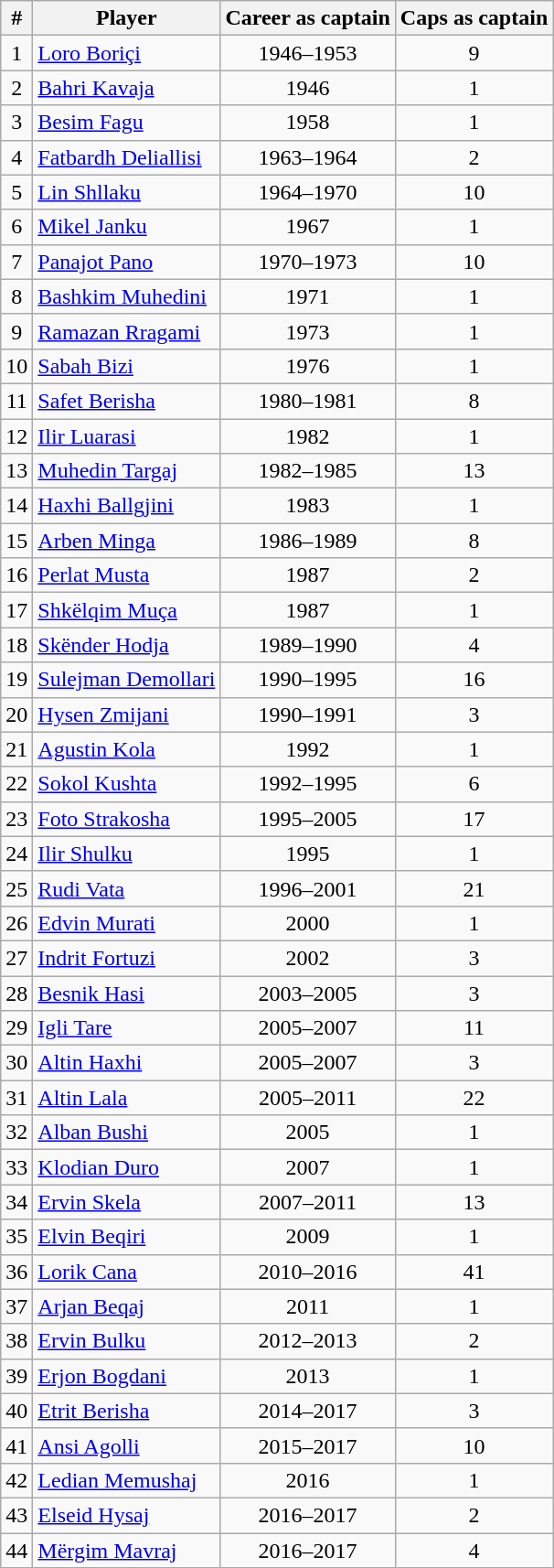<table class="wikitable sortable" style="text-align: center;">
<tr>
<th>#</th>
<th>Player</th>
<th>Career as captain</th>
<th data-sort-type="number">Caps as captain</th>
</tr>
<tr>
<td>1</td>
<td style="text-align:left;"><a href='#'>Loro Boriçi</a></td>
<td>1946–1953</td>
<td>9</td>
</tr>
<tr>
<td>2</td>
<td style="text-align:left;"><a href='#'>Bahri Kavaja</a></td>
<td>1946</td>
<td>1</td>
</tr>
<tr>
<td>3</td>
<td style="text-align:left;"><a href='#'>Besim Fagu</a></td>
<td>1958</td>
<td>1</td>
</tr>
<tr>
<td>4</td>
<td style="text-align:left;"><a href='#'>Fatbardh Deliallisi</a></td>
<td>1963–1964</td>
<td>2</td>
</tr>
<tr>
<td>5</td>
<td style="text-align:left;"><a href='#'>Lin Shllaku</a></td>
<td>1964–1970</td>
<td>10</td>
</tr>
<tr>
<td>6</td>
<td style="text-align:left;"><a href='#'>Mikel Janku</a></td>
<td>1967</td>
<td>1</td>
</tr>
<tr>
<td>7</td>
<td style="text-align:left;"><a href='#'>Panajot Pano</a></td>
<td>1970–1973</td>
<td>10</td>
</tr>
<tr>
<td>8</td>
<td style="text-align:left;"><a href='#'>Bashkim Muhedini</a></td>
<td>1971</td>
<td>1</td>
</tr>
<tr>
<td>9</td>
<td style="text-align:left;"><a href='#'>Ramazan Rragami</a></td>
<td>1973</td>
<td>1</td>
</tr>
<tr>
<td>10</td>
<td style="text-align:left;"><a href='#'>Sabah Bizi</a></td>
<td>1976</td>
<td>1</td>
</tr>
<tr>
<td>11</td>
<td style="text-align:left;"><a href='#'>Safet Berisha</a></td>
<td>1980–1981</td>
<td>8</td>
</tr>
<tr>
<td>12</td>
<td style="text-align:left;"><a href='#'>Ilir Luarasi</a></td>
<td>1982</td>
<td>1</td>
</tr>
<tr>
<td>13</td>
<td style="text-align:left;"><a href='#'>Muhedin Targaj</a></td>
<td>1982–1985</td>
<td>13</td>
</tr>
<tr>
<td>14</td>
<td style="text-align:left;"><a href='#'>Haxhi Ballgjini</a></td>
<td>1983</td>
<td>1</td>
</tr>
<tr>
<td>15</td>
<td style="text-align:left;"><a href='#'>Arben Minga</a></td>
<td>1986–1989</td>
<td>8</td>
</tr>
<tr>
<td>16</td>
<td style="text-align:left;"><a href='#'>Perlat Musta</a></td>
<td>1987</td>
<td>2</td>
</tr>
<tr>
<td>17</td>
<td style="text-align:left;"><a href='#'>Shkëlqim Muça</a></td>
<td>1987</td>
<td>1</td>
</tr>
<tr>
<td>18</td>
<td style="text-align:left;"><a href='#'>Skënder Hodja</a></td>
<td>1989–1990</td>
<td>4</td>
</tr>
<tr>
<td>19</td>
<td style="text-align:left;"><a href='#'>Sulejman Demollari</a></td>
<td>1990–1995</td>
<td>16</td>
</tr>
<tr>
<td>20</td>
<td style="text-align:left;"><a href='#'>Hysen Zmijani</a></td>
<td>1990–1991</td>
<td>3</td>
</tr>
<tr>
<td>21</td>
<td style="text-align:left;"><a href='#'>Agustin Kola</a></td>
<td>1992</td>
<td>1</td>
</tr>
<tr>
<td>22</td>
<td style="text-align:left;"><a href='#'>Sokol Kushta</a></td>
<td>1992–1995</td>
<td>6</td>
</tr>
<tr>
<td>23</td>
<td style="text-align:left;"><a href='#'>Foto Strakosha</a></td>
<td>1995–2005</td>
<td>17</td>
</tr>
<tr>
<td>24</td>
<td style="text-align:left;"><a href='#'>Ilir Shulku</a></td>
<td>1995</td>
<td>1</td>
</tr>
<tr>
<td>25</td>
<td style="text-align:left;"><a href='#'>Rudi Vata</a></td>
<td>1996–2001</td>
<td>21</td>
</tr>
<tr>
<td>26</td>
<td style="text-align:left;"><a href='#'>Edvin Murati</a></td>
<td>2000</td>
<td>1</td>
</tr>
<tr>
<td>27</td>
<td style="text-align:left;"><a href='#'>Indrit Fortuzi</a></td>
<td>2002</td>
<td>3</td>
</tr>
<tr>
<td>28</td>
<td style="text-align:left;"><a href='#'>Besnik Hasi</a></td>
<td>2003–2005</td>
<td>3</td>
</tr>
<tr>
<td>29</td>
<td style="text-align:left;"><a href='#'>Igli Tare</a></td>
<td>2005–2007</td>
<td>11</td>
</tr>
<tr>
<td>30</td>
<td style="text-align:left;"><a href='#'>Altin Haxhi</a></td>
<td>2005–2007</td>
<td>3</td>
</tr>
<tr>
<td>31</td>
<td style="text-align:left;"><a href='#'>Altin Lala</a></td>
<td>2005–2011</td>
<td>22</td>
</tr>
<tr>
<td>32</td>
<td style="text-align:left;"><a href='#'>Alban Bushi</a></td>
<td>2005</td>
<td>1</td>
</tr>
<tr>
<td>33</td>
<td style="text-align:left;"><a href='#'>Klodian Duro</a></td>
<td>2007</td>
<td>1</td>
</tr>
<tr>
<td>34</td>
<td style="text-align:left;"><a href='#'>Ervin Skela</a></td>
<td>2007–2011</td>
<td>13</td>
</tr>
<tr>
<td>35</td>
<td style="text-align:left;"><a href='#'>Elvin Beqiri</a></td>
<td>2009</td>
<td>1</td>
</tr>
<tr>
<td>36</td>
<td style="text-align:left;"><a href='#'>Lorik Cana</a></td>
<td>2010–2016</td>
<td>41</td>
</tr>
<tr>
<td>37</td>
<td style="text-align:left;"><a href='#'>Arjan Beqaj</a></td>
<td>2011</td>
<td>1</td>
</tr>
<tr>
<td>38</td>
<td style="text-align:left;"><a href='#'>Ervin Bulku</a></td>
<td>2012–2013</td>
<td>2</td>
</tr>
<tr>
<td>39</td>
<td style="text-align:left;"><a href='#'>Erjon Bogdani</a></td>
<td>2013</td>
<td>1</td>
</tr>
<tr>
<td>40</td>
<td style="text-align:left;"><a href='#'>Etrit Berisha</a></td>
<td>2014–2017</td>
<td>3</td>
</tr>
<tr>
<td>41</td>
<td style="text-align:left;"><a href='#'>Ansi Agolli</a></td>
<td>2015–2017</td>
<td>10</td>
</tr>
<tr>
<td>42</td>
<td style="text-align:left;"><a href='#'>Ledian Memushaj</a></td>
<td>2016</td>
<td>1</td>
</tr>
<tr>
<td>43</td>
<td style="text-align:left;"><a href='#'>Elseid Hysaj</a></td>
<td>2016–2017</td>
<td>2</td>
</tr>
<tr>
<td>44</td>
<td style="text-align:left;"><a href='#'>Mërgim Mavraj</a></td>
<td>2016–2017</td>
<td>4</td>
</tr>
<tr>
</tr>
</table>
